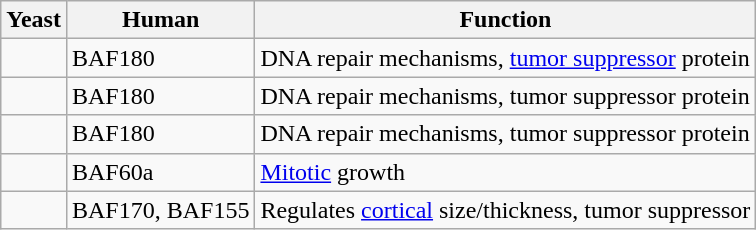<table class="wikitable">
<tr>
<th>Yeast</th>
<th>Human</th>
<th>Function</th>
</tr>
<tr>
<td></td>
<td>BAF180</td>
<td>DNA repair mechanisms, <a href='#'>tumor suppressor</a> protein </td>
</tr>
<tr>
<td></td>
<td>BAF180</td>
<td>DNA repair mechanisms, tumor suppressor protein </td>
</tr>
<tr>
<td></td>
<td>BAF180</td>
<td>DNA repair mechanisms, tumor suppressor protein </td>
</tr>
<tr>
<td></td>
<td>BAF60a</td>
<td><a href='#'>Mitotic</a> growth</td>
</tr>
<tr>
<td></td>
<td>BAF170, BAF155</td>
<td>Regulates <a href='#'>cortical</a> size/thickness, tumor suppressor </td>
</tr>
</table>
